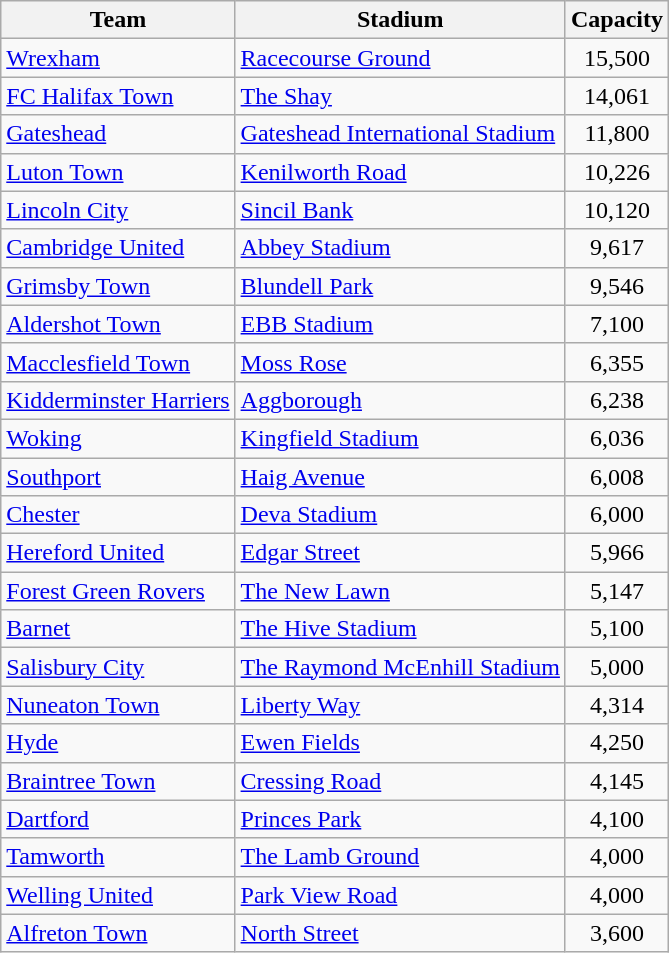<table class="wikitable sortable">
<tr>
<th>Team</th>
<th>Stadium</th>
<th>Capacity</th>
</tr>
<tr>
<td><a href='#'>Wrexham</a></td>
<td><a href='#'>Racecourse Ground</a></td>
<td align="center">15,500</td>
</tr>
<tr>
<td><a href='#'>FC Halifax Town</a></td>
<td><a href='#'>The Shay</a></td>
<td align="center">14,061</td>
</tr>
<tr>
<td><a href='#'>Gateshead</a></td>
<td><a href='#'>Gateshead International Stadium</a></td>
<td align="center">11,800</td>
</tr>
<tr>
<td><a href='#'>Luton Town</a></td>
<td><a href='#'>Kenilworth Road</a></td>
<td align="center">10,226</td>
</tr>
<tr>
<td><a href='#'>Lincoln City</a></td>
<td><a href='#'>Sincil Bank</a></td>
<td align="center">10,120</td>
</tr>
<tr>
<td><a href='#'>Cambridge United</a></td>
<td><a href='#'>Abbey Stadium</a></td>
<td align="center">9,617</td>
</tr>
<tr>
<td><a href='#'>Grimsby Town</a></td>
<td><a href='#'>Blundell Park</a></td>
<td align="center">9,546</td>
</tr>
<tr>
<td><a href='#'>Aldershot Town</a></td>
<td><a href='#'>EBB Stadium</a></td>
<td align="center">7,100</td>
</tr>
<tr>
<td><a href='#'>Macclesfield Town</a></td>
<td><a href='#'>Moss Rose</a></td>
<td align="center">6,355</td>
</tr>
<tr>
<td><a href='#'>Kidderminster Harriers</a></td>
<td><a href='#'>Aggborough</a></td>
<td align="center">6,238</td>
</tr>
<tr>
<td><a href='#'>Woking</a></td>
<td><a href='#'>Kingfield Stadium</a></td>
<td align="center">6,036</td>
</tr>
<tr>
<td><a href='#'>Southport</a></td>
<td><a href='#'>Haig Avenue</a></td>
<td align="center">6,008</td>
</tr>
<tr>
<td><a href='#'>Chester</a></td>
<td><a href='#'>Deva Stadium</a></td>
<td align="center">6,000</td>
</tr>
<tr>
<td><a href='#'>Hereford United</a></td>
<td><a href='#'>Edgar Street</a></td>
<td align="center">5,966</td>
</tr>
<tr>
<td><a href='#'>Forest Green Rovers</a></td>
<td><a href='#'>The New Lawn</a></td>
<td align="center">5,147</td>
</tr>
<tr>
<td><a href='#'>Barnet</a></td>
<td><a href='#'>The Hive Stadium</a></td>
<td align="center">5,100</td>
</tr>
<tr>
<td><a href='#'>Salisbury City</a></td>
<td><a href='#'>The Raymond McEnhill Stadium</a></td>
<td align="center">5,000</td>
</tr>
<tr>
<td><a href='#'>Nuneaton Town</a></td>
<td><a href='#'>Liberty Way</a></td>
<td align="center">4,314</td>
</tr>
<tr>
<td><a href='#'>Hyde</a></td>
<td><a href='#'>Ewen Fields</a></td>
<td align="center">4,250</td>
</tr>
<tr>
<td><a href='#'>Braintree Town</a></td>
<td><a href='#'>Cressing Road</a></td>
<td align="center">4,145</td>
</tr>
<tr>
<td><a href='#'>Dartford</a></td>
<td><a href='#'>Princes Park</a></td>
<td align="center">4,100</td>
</tr>
<tr>
<td><a href='#'>Tamworth</a></td>
<td><a href='#'>The Lamb Ground</a></td>
<td align="center">4,000</td>
</tr>
<tr>
<td><a href='#'>Welling United</a></td>
<td><a href='#'>Park View Road</a></td>
<td align="center">4,000</td>
</tr>
<tr>
<td><a href='#'>Alfreton Town</a></td>
<td><a href='#'>North Street</a></td>
<td align="center">3,600</td>
</tr>
</table>
